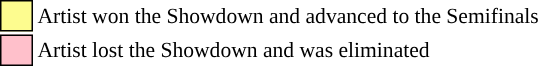<table class="toccolours" style="font-size: 90%; white-space: nowrap”">
<tr>
<td style="background:#fdfc8f; border:1px solid black">     </td>
<td>Artist won the Showdown and advanced to the Semifinals</td>
</tr>
<tr>
<td style="background:pink; border:1px solid black">     </td>
<td>Artist lost the Showdown and was eliminated</td>
</tr>
<tr>
</tr>
</table>
